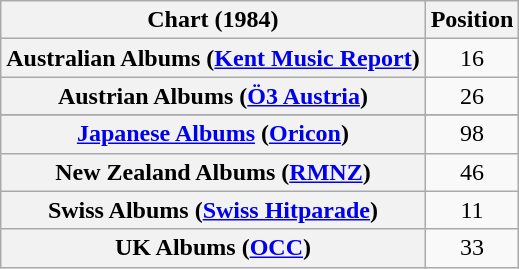<table class="wikitable sortable plainrowheaders" style="text-align:center">
<tr>
<th scope="col">Chart (1984)</th>
<th scope="col">Position</th>
</tr>
<tr>
<th scope="row">Australian Albums (<a href='#'>Kent Music Report</a>)</th>
<td>16</td>
</tr>
<tr>
<th scope="row">Austrian Albums (<a href='#'>Ö3 Austria</a>)</th>
<td>26</td>
</tr>
<tr>
</tr>
<tr>
<th scope="row"><a href='#'>Japanese Albums</a> (<a href='#'>Oricon</a>)</th>
<td>98</td>
</tr>
<tr>
<th scope="row">New Zealand Albums (<a href='#'>RMNZ</a>)</th>
<td>46</td>
</tr>
<tr>
<th scope="row">Swiss Albums (<a href='#'>Swiss Hitparade</a>)</th>
<td>11</td>
</tr>
<tr>
<th scope="row">UK Albums (<a href='#'>OCC</a>)</th>
<td>33</td>
</tr>
</table>
